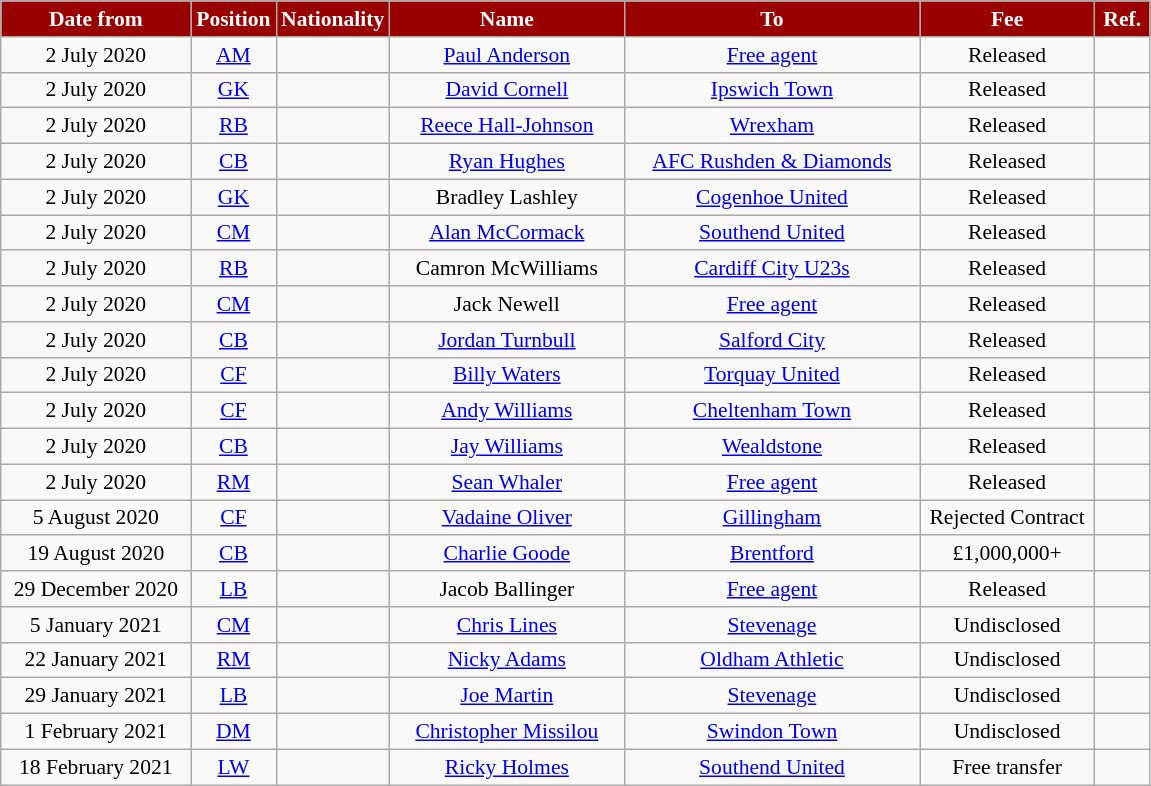<table class="wikitable"  style="text-align:center; font-size:90%; ">
<tr>
<th style="background:#990000; color:white; width:120px;">Date from</th>
<th style="background:#990000; color:white; width:50px;">Position</th>
<th style="background:#990000; color:white; width:50px;">Nationality</th>
<th style="background:#990000; color:white; width:150px;">Name</th>
<th style="background:#990000; color:white; width:190px;">To</th>
<th style="background:#990000; color:white; width:110px;">Fee</th>
<th style="background:#990000; color:white; width:30px;">Ref.</th>
</tr>
<tr>
<td>2 July 2020</td>
<td><a href='#'>AM</a></td>
<td></td>
<td><a href='#'>Paul Anderson</a></td>
<td><a href='#'>Free agent</a></td>
<td>Released</td>
<td></td>
</tr>
<tr>
<td>2 July 2020</td>
<td><a href='#'>GK</a></td>
<td></td>
<td><a href='#'>David Cornell</a></td>
<td> <a href='#'>Ipswich Town</a></td>
<td>Released</td>
<td></td>
</tr>
<tr>
<td>2 July 2020</td>
<td><a href='#'>RB</a></td>
<td></td>
<td><a href='#'>Reece Hall-Johnson</a></td>
<td> <a href='#'>Wrexham</a></td>
<td>Released</td>
<td></td>
</tr>
<tr>
<td>2 July 2020</td>
<td><a href='#'>CB</a></td>
<td></td>
<td><a href='#'>Ryan Hughes</a></td>
<td> <a href='#'>AFC Rushden & Diamonds</a></td>
<td>Released</td>
<td></td>
</tr>
<tr>
<td>2 July 2020</td>
<td><a href='#'>GK</a></td>
<td></td>
<td>Bradley Lashley</td>
<td> <a href='#'>Cogenhoe United</a></td>
<td>Released</td>
<td></td>
</tr>
<tr>
<td>2 July 2020</td>
<td><a href='#'>CM</a></td>
<td></td>
<td><a href='#'>Alan McCormack</a></td>
<td> <a href='#'>Southend United</a></td>
<td>Released</td>
<td></td>
</tr>
<tr>
<td>2 July 2020</td>
<td><a href='#'>RB</a></td>
<td></td>
<td>Camron McWilliams</td>
<td> <a href='#'>Cardiff City U23s</a></td>
<td>Released</td>
<td></td>
</tr>
<tr>
<td>2 July 2020</td>
<td><a href='#'>CM</a></td>
<td></td>
<td>Jack Newell</td>
<td><a href='#'>Free agent</a></td>
<td>Released</td>
<td></td>
</tr>
<tr>
<td>2 July 2020</td>
<td><a href='#'>CB</a></td>
<td></td>
<td><a href='#'>Jordan Turnbull</a></td>
<td> <a href='#'>Salford City</a></td>
<td>Released</td>
<td></td>
</tr>
<tr>
<td>2 July 2020</td>
<td><a href='#'>CF</a></td>
<td></td>
<td><a href='#'>Billy Waters</a></td>
<td> <a href='#'>Torquay United</a></td>
<td>Released</td>
<td></td>
</tr>
<tr>
<td>2 July 2020</td>
<td><a href='#'>CF</a></td>
<td></td>
<td><a href='#'>Andy Williams</a></td>
<td> <a href='#'>Cheltenham Town</a></td>
<td>Released</td>
<td></td>
</tr>
<tr>
<td>2 July 2020</td>
<td><a href='#'>CB</a></td>
<td></td>
<td><a href='#'>Jay Williams</a></td>
<td> <a href='#'>Wealdstone</a></td>
<td>Released</td>
<td></td>
</tr>
<tr>
<td>2 July 2020</td>
<td><a href='#'>RM</a></td>
<td></td>
<td><a href='#'>Sean Whaler</a></td>
<td><a href='#'>Free agent</a></td>
<td>Released</td>
<td></td>
</tr>
<tr>
<td>5 August 2020</td>
<td><a href='#'>CF</a></td>
<td></td>
<td><a href='#'>Vadaine Oliver</a></td>
<td> <a href='#'>Gillingham</a></td>
<td>Rejected Contract</td>
<td></td>
</tr>
<tr>
<td>19 August 2020</td>
<td><a href='#'>CB</a></td>
<td></td>
<td><a href='#'>Charlie Goode</a></td>
<td> <a href='#'>Brentford</a></td>
<td>£1,000,000+</td>
<td></td>
</tr>
<tr>
<td>29 December 2020</td>
<td><a href='#'>LB</a></td>
<td></td>
<td>Jacob Ballinger</td>
<td><a href='#'>Free agent</a></td>
<td>Released</td>
<td></td>
</tr>
<tr>
<td>5 January 2021</td>
<td><a href='#'>CM</a></td>
<td></td>
<td><a href='#'>Chris Lines</a></td>
<td> <a href='#'>Stevenage</a></td>
<td>Undisclosed</td>
<td></td>
</tr>
<tr>
<td>22 January 2021</td>
<td><a href='#'>RM</a></td>
<td></td>
<td><a href='#'>Nicky Adams</a></td>
<td> <a href='#'>Oldham Athletic</a></td>
<td>Undisclosed</td>
<td></td>
</tr>
<tr>
<td>29 January 2021</td>
<td><a href='#'>LB</a></td>
<td></td>
<td><a href='#'>Joe Martin</a></td>
<td> <a href='#'>Stevenage</a></td>
<td>Undisclosed</td>
<td></td>
</tr>
<tr>
<td>1 February 2021</td>
<td><a href='#'>DM</a></td>
<td></td>
<td><a href='#'>Christopher Missilou</a></td>
<td> <a href='#'>Swindon Town</a></td>
<td>Undisclosed</td>
<td></td>
</tr>
<tr>
<td>18 February 2021</td>
<td><a href='#'>LW</a></td>
<td></td>
<td><a href='#'>Ricky Holmes</a></td>
<td> <a href='#'>Southend United</a></td>
<td>Free transfer</td>
<td></td>
</tr>
</table>
